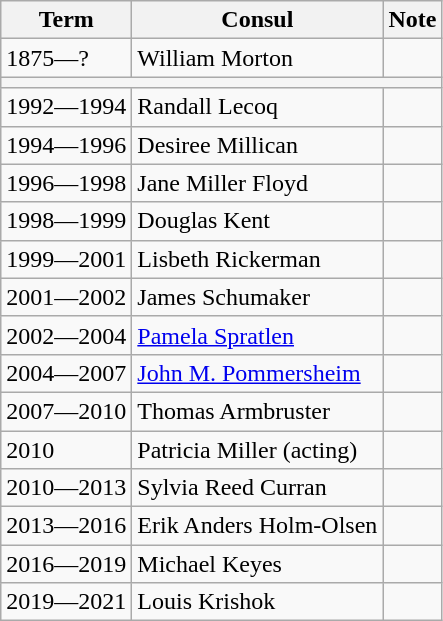<table class="wikitable">
<tr>
<th>Term</th>
<th>Consul</th>
<th>Note</th>
</tr>
<tr>
<td>1875—?</td>
<td>William Morton</td>
<td></td>
</tr>
<tr>
<td colspan=4 style="background:WhiteSmoke"></td>
</tr>
<tr>
<td>1992—1994</td>
<td>Randall Lecoq</td>
<td></td>
</tr>
<tr>
<td>1994—1996</td>
<td>Desiree Millican</td>
<td></td>
</tr>
<tr>
<td>1996—1998</td>
<td>Jane Miller Floyd</td>
<td></td>
</tr>
<tr>
<td>1998—1999</td>
<td>Douglas Kent</td>
<td></td>
</tr>
<tr>
<td>1999—2001</td>
<td>Lisbeth Rickerman</td>
<td></td>
</tr>
<tr>
<td>2001—2002</td>
<td>James Schumaker</td>
<td></td>
</tr>
<tr https://shoeone.blogspot.com/2000/12/vladivostok-e-gram-index-december-8.html>
<td>2002—2004</td>
<td><a href='#'>Pamela Spratlen</a></td>
<td></td>
</tr>
<tr>
<td>2004—2007</td>
<td><a href='#'>John M. Pommersheim</a></td>
<td></td>
</tr>
<tr>
<td>2007—2010</td>
<td>Thomas Armbruster</td>
<td></td>
</tr>
<tr>
<td>2010</td>
<td>Patricia Miller (acting)</td>
<td></td>
</tr>
<tr>
<td>2010—2013</td>
<td>Sylvia Reed Curran</td>
<td></td>
</tr>
<tr>
<td>2013—2016</td>
<td>Erik Anders Holm-Olsen</td>
<td></td>
</tr>
<tr>
<td>2016—2019</td>
<td>Michael Keyes</td>
<td></td>
</tr>
<tr>
<td>2019—2021</td>
<td>Louis Krishok</td>
<td></td>
</tr>
</table>
